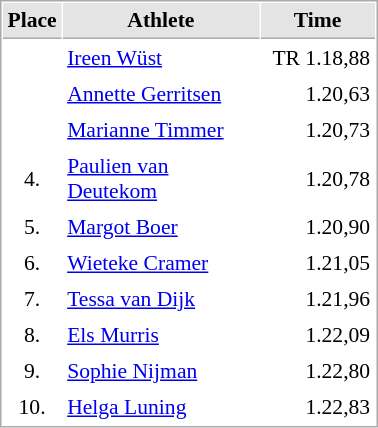<table cellspacing="1" cellpadding="3" style="border:1px solid #AAAAAA;font-size:90%">
<tr bgcolor="#E4E4E4">
<th style="border-bottom:1px solid #AAAAAA" width=15>Place</th>
<th style="border-bottom:1px solid #AAAAAA" width=125>Athlete</th>
<th style="border-bottom:1px solid #AAAAAA" width=70>Time</th>
</tr>
<tr>
<td align="center"></td>
<td><a href='#'>Ireen Wüst</a></td>
<td align="right">TR 1.18,88</td>
</tr>
<tr>
<td align="center"></td>
<td><a href='#'>Annette Gerritsen</a></td>
<td align="right">1.20,63</td>
</tr>
<tr>
<td align="center"></td>
<td><a href='#'>Marianne Timmer</a></td>
<td align="right">1.20,73</td>
</tr>
<tr>
<td align="center">4.</td>
<td><a href='#'>Paulien van Deutekom</a></td>
<td align="right">1.20,78</td>
</tr>
<tr>
<td align="center">5.</td>
<td><a href='#'>Margot Boer</a></td>
<td align="right">1.20,90</td>
</tr>
<tr>
<td align="center">6.</td>
<td><a href='#'>Wieteke Cramer</a></td>
<td align="right">1.21,05</td>
</tr>
<tr>
<td align="center">7.</td>
<td><a href='#'>Tessa van Dijk</a></td>
<td align="right">1.21,96</td>
</tr>
<tr>
<td align="center">8.</td>
<td><a href='#'>Els Murris</a></td>
<td align="right">1.22,09</td>
</tr>
<tr>
<td align="center">9.</td>
<td><a href='#'>Sophie Nijman</a></td>
<td align="right">1.22,80</td>
</tr>
<tr>
<td align="center">10.</td>
<td><a href='#'>Helga Luning</a></td>
<td align="right">1.22,83</td>
</tr>
</table>
